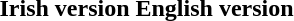<table>
<tr>
<th>Irish version</th>
<th>English version</th>
</tr>
<tr style="vertical-align:top; white-space:nowrap;">
<td></td>
<td></td>
</tr>
</table>
